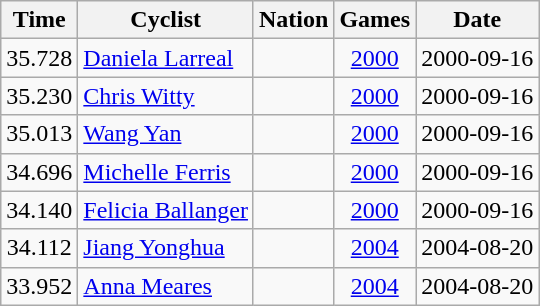<table class="wikitable sortable" style="text-align:center">
<tr>
<th>Time</th>
<th>Cyclist</th>
<th>Nation</th>
<th>Games</th>
<th>Date</th>
</tr>
<tr>
<td>35.728</td>
<td align=left data-sort-value="Larreal, Daniela"><a href='#'>Daniela Larreal</a></td>
<td align=left></td>
<td><a href='#'>2000</a></td>
<td>2000-09-16</td>
</tr>
<tr>
<td>35.230</td>
<td align=left data-sort-value="Witty, Chris"><a href='#'>Chris Witty</a></td>
<td align=left></td>
<td><a href='#'>2000</a></td>
<td>2000-09-16</td>
</tr>
<tr>
<td>35.013</td>
<td align=left><a href='#'>Wang Yan</a></td>
<td align=left></td>
<td><a href='#'>2000</a></td>
<td>2000-09-16</td>
</tr>
<tr>
<td>34.696</td>
<td align=left data-sort-value="Ferris, Michelle"><a href='#'>Michelle Ferris</a></td>
<td align=left></td>
<td><a href='#'>2000</a></td>
<td>2000-09-16</td>
</tr>
<tr>
<td>34.140</td>
<td align=left data-sort-value="Ballanger, Felicia"><a href='#'>Felicia Ballanger</a></td>
<td align=left></td>
<td><a href='#'>2000</a></td>
<td>2000-09-16</td>
</tr>
<tr>
<td>34.112</td>
<td align=left><a href='#'>Jiang Yonghua</a></td>
<td align=left></td>
<td><a href='#'>2004</a></td>
<td>2004-08-20</td>
</tr>
<tr>
<td>33.952 </td>
<td align=left data-sort-value="Meares, Anna"><a href='#'>Anna Meares</a></td>
<td align=left></td>
<td><a href='#'>2004</a></td>
<td>2004-08-20</td>
</tr>
</table>
